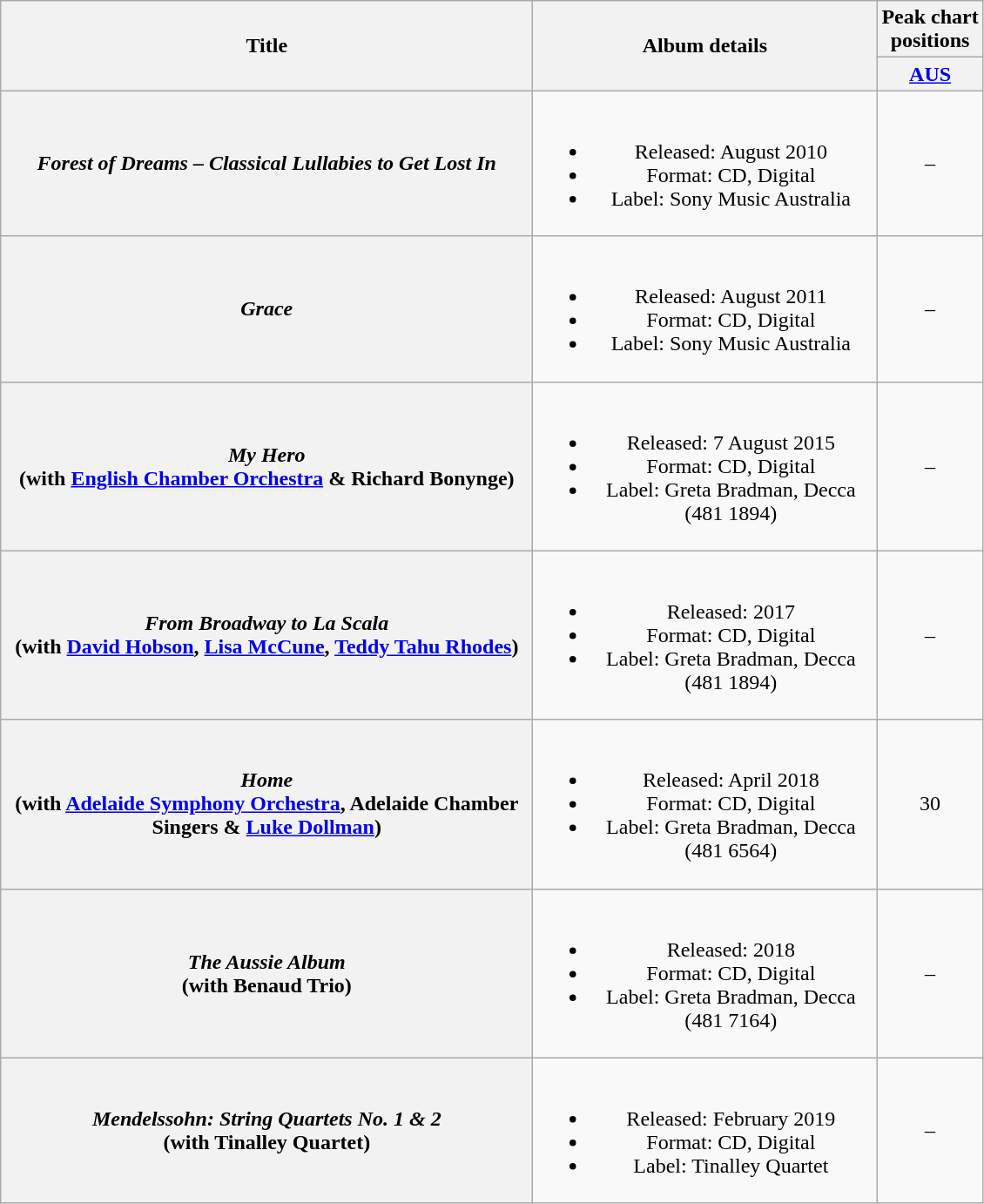<table class="wikitable plainrowheaders" style="text-align:center;" border="1">
<tr>
<th scope="col" rowspan="2" style="width:25em;">Title</th>
<th scope="col" rowspan="2" style="width:16em;">Album details</th>
<th scope="col" colspan="1">Peak chart<br>positions</th>
</tr>
<tr>
<th scope="col" style="text-align:center;"><a href='#'>AUS</a><br></th>
</tr>
<tr>
<th scope="row"><em>Forest of Dreams – Classical Lullabies to Get Lost In</em></th>
<td><br><ul><li>Released: August 2010</li><li>Format: CD, Digital</li><li>Label: Sony Music Australia</li></ul></td>
<td align="center">–</td>
</tr>
<tr>
<th scope="row"><em>Grace</em></th>
<td><br><ul><li>Released: August 2011</li><li>Format: CD, Digital</li><li>Label: Sony Music Australia</li></ul></td>
<td align="center">–</td>
</tr>
<tr>
<th scope="row"><em>My Hero</em> <br> (with <a href='#'>English Chamber Orchestra</a> & Richard Bonynge)</th>
<td><br><ul><li>Released: 7 August 2015</li><li>Format: CD, Digital</li><li>Label: Greta Bradman, Decca (481 1894)</li></ul></td>
<td align="center">–</td>
</tr>
<tr>
<th scope="row"><em>From Broadway to La Scala</em> <br> (with <a href='#'>David Hobson</a>, <a href='#'>Lisa McCune</a>, <a href='#'>Teddy Tahu Rhodes</a>)</th>
<td><br><ul><li>Released: 2017</li><li>Format: CD, Digital</li><li>Label: Greta Bradman, Decca (481 1894)</li></ul></td>
<td align="center">–</td>
</tr>
<tr>
<th scope="row"><em>Home</em> <br> (with <a href='#'>Adelaide Symphony Orchestra</a>, Adelaide Chamber Singers & <a href='#'>Luke Dollman</a>)</th>
<td><br><ul><li>Released: April 2018</li><li>Format: CD, Digital</li><li>Label: Greta Bradman, Decca (481 6564)</li></ul></td>
<td align="center">30</td>
</tr>
<tr>
<th scope="row"><em>The Aussie Album</em> <br> (with Benaud Trio)</th>
<td><br><ul><li>Released: 2018</li><li>Format: CD, Digital</li><li>Label: Greta Bradman, Decca (481 7164)</li></ul></td>
<td align="center">–</td>
</tr>
<tr>
<th scope="row"><em>Mendelssohn: String Quartets No. 1 & 2</em> <br> (with Tinalley Quartet)</th>
<td><br><ul><li>Released: February 2019</li><li>Format: CD, Digital</li><li>Label: Tinalley Quartet</li></ul></td>
<td align="center">–</td>
</tr>
</table>
